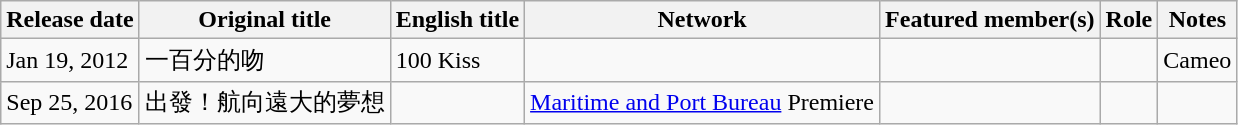<table class="wikitable sortable">
<tr>
<th>Release date</th>
<th>Original title</th>
<th>English title</th>
<th>Network</th>
<th>Featured member(s)</th>
<th>Role</th>
<th class="unsortable">Notes</th>
</tr>
<tr>
<td>Jan 19, 2012</td>
<td>一百分的吻</td>
<td>100 Kiss</td>
<td></td>
<td></td>
<td></td>
<td>Cameo</td>
</tr>
<tr>
<td>Sep 25, 2016</td>
<td>出發！航向遠大的夢想</td>
<td></td>
<td><a href='#'>Maritime and Port Bureau</a> Premiere</td>
<td></td>
<td></td>
<td></td>
</tr>
</table>
